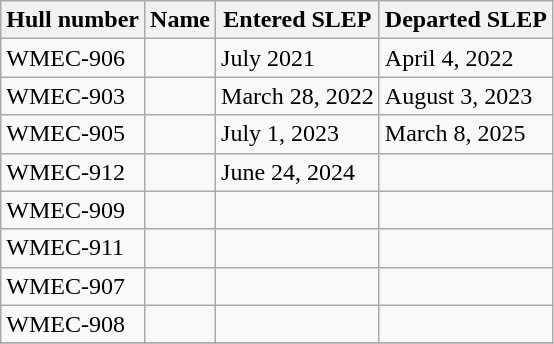<table class="wikitable">
<tr>
<th>Hull number</th>
<th>Name</th>
<th>Entered SLEP</th>
<th>Departed SLEP</th>
</tr>
<tr>
<td>WMEC-906</td>
<td></td>
<td>July 2021</td>
<td>April 4, 2022</td>
</tr>
<tr>
<td>WMEC-903</td>
<td></td>
<td>March 28, 2022</td>
<td>August 3, 2023</td>
</tr>
<tr>
<td>WMEC-905</td>
<td></td>
<td>July 1, 2023</td>
<td>March 8, 2025</td>
</tr>
<tr>
<td>WMEC-912</td>
<td></td>
<td>June 24, 2024</td>
<td></td>
</tr>
<tr>
<td>WMEC-909</td>
<td></td>
<td></td>
<td></td>
</tr>
<tr>
<td>WMEC-911</td>
<td></td>
<td></td>
<td></td>
</tr>
<tr>
<td>WMEC-907</td>
<td></td>
<td></td>
<td></td>
</tr>
<tr>
<td>WMEC-908</td>
<td></td>
<td></td>
<td></td>
</tr>
<tr>
</tr>
</table>
